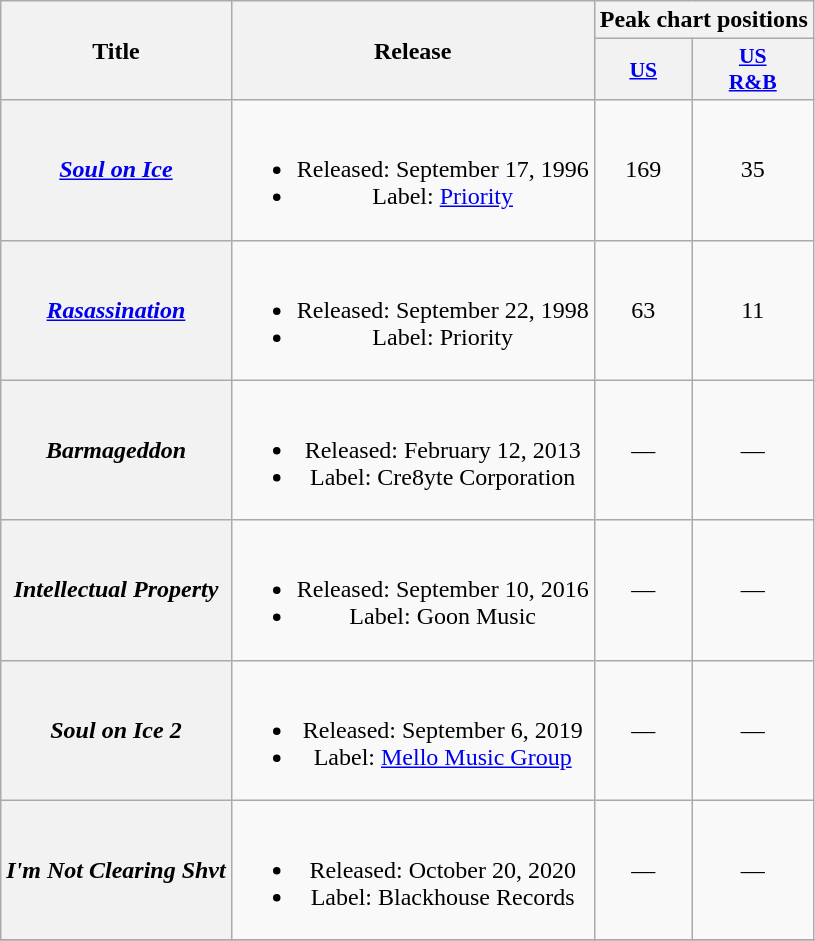<table class="wikitable plainrowheaders" style="text-align:center;">
<tr>
<th rowspan="2">Title</th>
<th rowspan="2">Release</th>
<th colspan="2">Peak chart positions</th>
</tr>
<tr>
<th scope="col" style=font-size:90%;"><a href='#'>US</a></th>
<th scope="col" style=font-size:90%;"><a href='#'>US<br>R&B</a></th>
</tr>
<tr>
<th scope="row"><em><a href='#'>Soul on Ice</a></em></th>
<td><br><ul><li>Released: September 17, 1996</li><li>Label: <a href='#'>Priority</a></li></ul></td>
<td style="text-align:center;">169</td>
<td style="text-align:center;">35</td>
</tr>
<tr>
<th scope="row"><em><a href='#'>Rasassination</a></em></th>
<td><br><ul><li>Released: September 22, 1998</li><li>Label: Priority</li></ul></td>
<td style="text-align:center;">63</td>
<td style="text-align:center;">11</td>
</tr>
<tr>
<th scope="row"><em>Barmageddon</em></th>
<td><br><ul><li>Released: February 12, 2013</li><li>Label: Cre8yte Corporation</li></ul></td>
<td style="text-align:center;">—</td>
<td style="text-align:center;">—</td>
</tr>
<tr>
<th scope="row"><em>Intellectual Property</em></th>
<td><br><ul><li>Released: September 10, 2016</li><li>Label: Goon Music</li></ul></td>
<td style="text-align:center;">—</td>
<td style="text-align:center;">—</td>
</tr>
<tr>
<th scope="row"><em>Soul on Ice 2</em></th>
<td><br><ul><li>Released: September 6, 2019</li><li>Label: <a href='#'>Mello Music Group</a></li></ul></td>
<td style="text-align:center;">—</td>
<td style="text-align:center;">—</td>
</tr>
<tr>
<th scope="row"><em>I'm Not Clearing Shvt</em></th>
<td><br><ul><li>Released: October 20, 2020</li><li>Label: Blackhouse Records</li></ul></td>
<td style="text-align:center;">—</td>
<td style="text-align:center;">—</td>
</tr>
<tr>
</tr>
</table>
